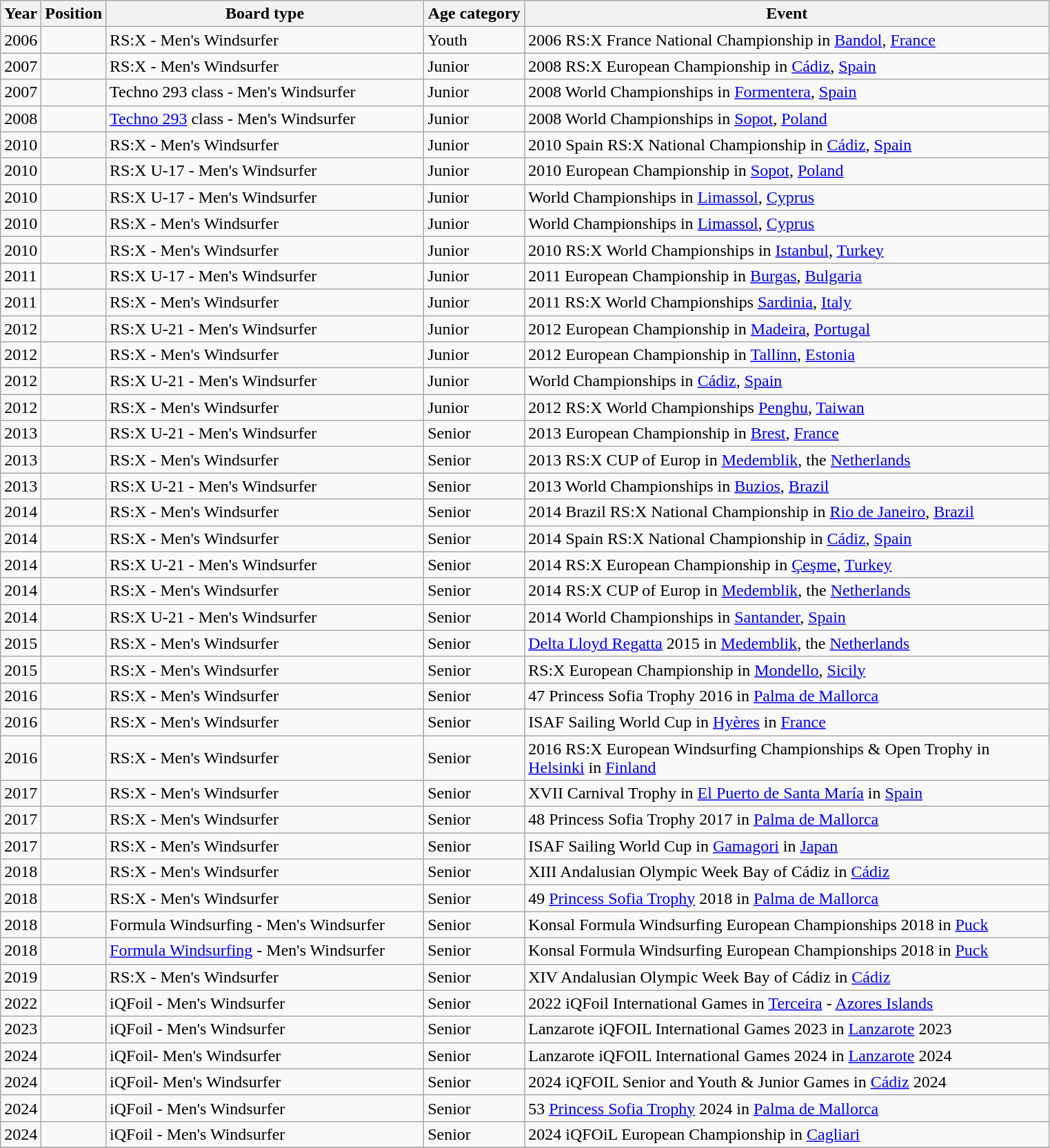<table class="wikitable">
<tr>
<th width="30">Year</th>
<th width="20">Position</th>
<th width="300">Board type</th>
<th width="90">Age category</th>
<th width="500">Event</th>
</tr>
<tr>
<td>2006</td>
<td align="center"></td>
<td>RS:X - Men's Windsurfer</td>
<td>Youth</td>
<td> 2006 RS:X France National Championship in <a href='#'>Bandol</a>, <a href='#'>France</a></td>
</tr>
<tr>
<td>2007</td>
<td align="center"></td>
<td>RS:X - Men's Windsurfer</td>
<td>Junior</td>
<td> 2008 RS:X European Championship in <a href='#'>Cádiz</a>, <a href='#'>Spain</a></td>
</tr>
<tr>
<td>2007</td>
<td align="center"></td>
<td>Techno 293 class - Men's Windsurfer</td>
<td>Junior</td>
<td> 2008 World Championships in <a href='#'>Formentera</a>, <a href='#'>Spain</a></td>
</tr>
<tr>
<td>2008</td>
<td align="center"></td>
<td><a href='#'>Techno 293</a> class - Men's Windsurfer</td>
<td>Junior</td>
<td> 2008 World Championships in <a href='#'>Sopot</a>, <a href='#'>Poland</a></td>
</tr>
<tr>
<td>2010</td>
<td align="center"></td>
<td>RS:X - Men's Windsurfer</td>
<td>Junior</td>
<td> 2010 Spain RS:X National Championship in <a href='#'>Cádiz</a>, <a href='#'>Spain</a></td>
</tr>
<tr>
<td>2010</td>
<td align="center"></td>
<td>RS:X U-17 - Men's Windsurfer</td>
<td>Junior</td>
<td> 2010 European Championship in <a href='#'>Sopot</a>, <a href='#'>Poland</a></td>
</tr>
<tr>
<td>2010</td>
<td align="center"></td>
<td>RS:X U-17 - Men's Windsurfer</td>
<td>Junior</td>
<td> World Championships in <a href='#'>Limassol</a>, <a href='#'>Cyprus</a></td>
</tr>
<tr>
<td>2010</td>
<td align="center"></td>
<td>RS:X - Men's Windsurfer</td>
<td>Junior</td>
<td> World Championships in <a href='#'>Limassol</a>, <a href='#'>Cyprus</a></td>
</tr>
<tr>
<td>2010</td>
<td align="center"></td>
<td>RS:X - Men's Windsurfer</td>
<td>Junior</td>
<td> 2010 RS:X World Championships in <a href='#'>Istanbul</a>, <a href='#'>Turkey</a></td>
</tr>
<tr>
<td>2011</td>
<td align="center"></td>
<td>RS:X U-17 - Men's Windsurfer</td>
<td>Junior</td>
<td> 2011 European Championship in <a href='#'>Burgas</a>, <a href='#'>Bulgaria</a></td>
</tr>
<tr>
<td>2011</td>
<td align="center"></td>
<td>RS:X - Men's Windsurfer</td>
<td>Junior</td>
<td> 2011 RS:X World Championships <a href='#'>Sardinia</a>, <a href='#'>Italy</a></td>
</tr>
<tr>
<td>2012</td>
<td align="center"></td>
<td>RS:X U-21 - Men's Windsurfer</td>
<td>Junior</td>
<td> 2012 European Championship in <a href='#'>Madeira</a>, <a href='#'>Portugal</a></td>
</tr>
<tr>
<td>2012</td>
<td align="center"></td>
<td>RS:X - Men's Windsurfer</td>
<td>Junior</td>
<td> 2012 European Championship in <a href='#'>Tallinn</a>, <a href='#'>Estonia</a></td>
</tr>
<tr>
<td>2012</td>
<td align="center"></td>
<td>RS:X U-21 - Men's Windsurfer</td>
<td>Junior</td>
<td> World Championships in <a href='#'>Cádiz</a>, <a href='#'>Spain</a></td>
</tr>
<tr>
<td>2012</td>
<td align="center"></td>
<td>RS:X - Men's Windsurfer</td>
<td>Junior</td>
<td> 2012 RS:X World Championships <a href='#'>Penghu</a>, <a href='#'>Taiwan</a></td>
</tr>
<tr>
<td>2013</td>
<td align="center"></td>
<td>RS:X U-21 - Men's Windsurfer</td>
<td>Senior</td>
<td> 2013 European Championship in <a href='#'>Brest</a>, <a href='#'>France</a></td>
</tr>
<tr>
<td>2013</td>
<td align="center"></td>
<td>RS:X - Men's Windsurfer</td>
<td>Senior</td>
<td> 2013 RS:X CUP of Europ in <a href='#'>Medemblik</a>, the <a href='#'>Netherlands</a></td>
</tr>
<tr>
<td>2013</td>
<td align="center"></td>
<td>RS:X U-21 - Men's Windsurfer</td>
<td>Senior</td>
<td> 2013 World Championships in <a href='#'>Buzios</a>, <a href='#'>Brazil</a></td>
</tr>
<tr>
<td>2014</td>
<td align="center"></td>
<td>RS:X - Men's Windsurfer</td>
<td>Senior</td>
<td> 2014 Brazil RS:X National Championship in <a href='#'>Rio de Janeiro</a>, <a href='#'>Brazil</a></td>
</tr>
<tr>
<td>2014</td>
<td align="center"></td>
<td>RS:X - Men's Windsurfer</td>
<td>Senior</td>
<td> 2014 Spain RS:X National Championship in <a href='#'>Cádiz</a>, <a href='#'>Spain</a></td>
</tr>
<tr>
<td>2014</td>
<td align="center"></td>
<td>RS:X U-21 - Men's Windsurfer</td>
<td>Senior</td>
<td> 2014 RS:X European Championship in <a href='#'>Çeşme</a>, <a href='#'>Turkey</a></td>
</tr>
<tr>
<td>2014</td>
<td align="center"></td>
<td>RS:X - Men's Windsurfer</td>
<td>Senior</td>
<td> 2014 RS:X CUP of Europ in <a href='#'>Medemblik</a>, the <a href='#'>Netherlands</a></td>
</tr>
<tr>
<td>2014</td>
<td align="center"></td>
<td>RS:X U-21 - Men's Windsurfer</td>
<td>Senior</td>
<td> 2014 World Championships in <a href='#'>Santander</a>, <a href='#'>Spain</a></td>
</tr>
<tr>
<td>2015</td>
<td align="center"></td>
<td>RS:X - Men's Windsurfer</td>
<td>Senior</td>
<td> <a href='#'>Delta Lloyd Regatta</a> 2015 in <a href='#'>Medemblik</a>, the <a href='#'>Netherlands</a></td>
</tr>
<tr>
<td>2015</td>
<td align="center"></td>
<td>RS:X - Men's Windsurfer</td>
<td>Senior</td>
<td> RS:X European Championship in <a href='#'>Mondello</a>, <a href='#'>Sicily</a></td>
</tr>
<tr>
<td>2016</td>
<td align="center"></td>
<td>RS:X - Men's Windsurfer</td>
<td>Senior</td>
<td> 47 Princess Sofia Trophy 2016 in <a href='#'>Palma de Mallorca</a></td>
</tr>
<tr>
<td>2016</td>
<td align="center"></td>
<td>RS:X - Men's Windsurfer</td>
<td>Senior</td>
<td> ISAF Sailing World Cup in <a href='#'>Hyères</a> in <a href='#'>France</a></td>
</tr>
<tr>
<td>2016</td>
<td align="center"></td>
<td>RS:X - Men's Windsurfer</td>
<td>Senior</td>
<td> 2016 RS:X European Windsurfing Championships & Open Trophy in <a href='#'>Helsinki</a> in <a href='#'>Finland</a></td>
</tr>
<tr>
<td>2017</td>
<td align="center"></td>
<td>RS:X - Men's Windsurfer</td>
<td>Senior</td>
<td> XVII Carnival Trophy in <a href='#'>El Puerto de Santa María</a> in <a href='#'>Spain</a></td>
</tr>
<tr>
<td>2017</td>
<td align="center"></td>
<td>RS:X - Men's Windsurfer</td>
<td>Senior</td>
<td> 48 Princess Sofia Trophy 2017 in <a href='#'>Palma de Mallorca</a></td>
</tr>
<tr>
<td>2017</td>
<td align="center"></td>
<td>RS:X - Men's Windsurfer</td>
<td>Senior</td>
<td> ISAF Sailing World Cup in <a href='#'>Gamagori</a> in <a href='#'>Japan</a></td>
</tr>
<tr>
<td>2018</td>
<td align="center"></td>
<td>RS:X - Men's Windsurfer</td>
<td>Senior</td>
<td> XIII Andalusian Olympic Week Bay of Cádiz in <a href='#'>Cádiz</a></td>
</tr>
<tr>
<td>2018</td>
<td align="center"></td>
<td>RS:X - Men's Windsurfer</td>
<td>Senior</td>
<td> 49 <a href='#'>Princess Sofia Trophy</a> 2018 in <a href='#'>Palma de Mallorca</a></td>
</tr>
<tr>
<td>2018</td>
<td align="center"></td>
<td>Formula Windsurfing - Men's Windsurfer</td>
<td>Senior</td>
<td> Konsal Formula Windsurfing European Championships 2018 in <a href='#'>Puck</a></td>
</tr>
<tr>
<td>2018</td>
<td align="center"></td>
<td><a href='#'>Formula Windsurfing</a> - Men's Windsurfer</td>
<td>Senior</td>
<td> Konsal Formula Windsurfing European Championships 2018 in <a href='#'>Puck</a></td>
</tr>
<tr>
<td>2019</td>
<td align="center"></td>
<td>RS:X - Men's Windsurfer</td>
<td>Senior</td>
<td> XIV Andalusian Olympic Week Bay of Cádiz in <a href='#'>Cádiz</a></td>
</tr>
<tr>
<td>2022</td>
<td align="center"></td>
<td>iQFoil - Men's Windsurfer</td>
<td>Senior</td>
<td> 2022 iQFoil International Games in <a href='#'>Terceira</a> - <a href='#'>Azores Islands</a></td>
</tr>
<tr>
<td>2023</td>
<td align="center"></td>
<td>iQFoil - Men's Windsurfer</td>
<td>Senior</td>
<td> Lanzarote iQFOIL International Games 2023 in <a href='#'>Lanzarote</a> 2023</td>
</tr>
<tr>
<td>2024</td>
<td align="center"></td>
<td>iQFoil- Men's Windsurfer</td>
<td>Senior</td>
<td> Lanzarote iQFOIL International Games 2024 in <a href='#'>Lanzarote</a> 2024</td>
</tr>
<tr>
<td>2024</td>
<td align="center"></td>
<td>iQFoil- Men's Windsurfer</td>
<td>Senior</td>
<td> 2024 iQFOIL Senior and Youth & Junior Games in <a href='#'>Cádiz</a> 2024</td>
</tr>
<tr>
<td>2024</td>
<td align="center"></td>
<td>iQFoil - Men's Windsurfer</td>
<td>Senior</td>
<td> 53 <a href='#'>Princess Sofia Trophy</a> 2024 in <a href='#'>Palma de Mallorca</a></td>
</tr>
<tr>
<td>2024</td>
<td align="center"></td>
<td>iQFoil - Men's Windsurfer</td>
<td>Senior</td>
<td> 2024 iQFOiL European Championship in <a href='#'>Cagliari</a></td>
</tr>
<tr>
</tr>
</table>
